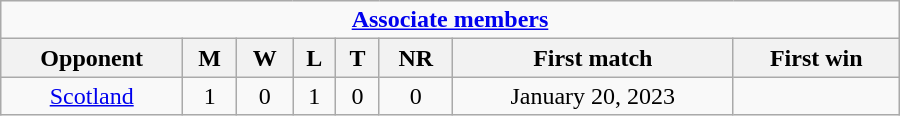<table class="wikitable" style="text-align: center; width: 600px">
<tr>
<td colspan="30" style="text-align: center;"><strong><a href='#'>Associate members</a></strong></td>
</tr>
<tr>
<th>Opponent</th>
<th>M</th>
<th>W</th>
<th>L</th>
<th>T</th>
<th>NR</th>
<th>First match</th>
<th>First win</th>
</tr>
<tr>
<td> <a href='#'>Scotland</a></td>
<td>1</td>
<td>0</td>
<td>1</td>
<td>0</td>
<td>0</td>
<td>January 20, 2023</td>
<td></td>
</tr>
</table>
